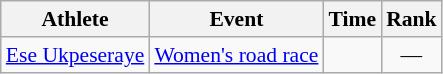<table class=wikitable style=font-size:90%;text-align:center>
<tr>
<th>Athlete</th>
<th>Event</th>
<th>Time</th>
<th>Rank</th>
</tr>
<tr align=center>
<td align=left><a href='#'>Ese Ukpeseraye</a></td>
<td align=left><a href='#'>Women's road race</a></td>
<td></td>
<td>—</td>
</tr>
</table>
